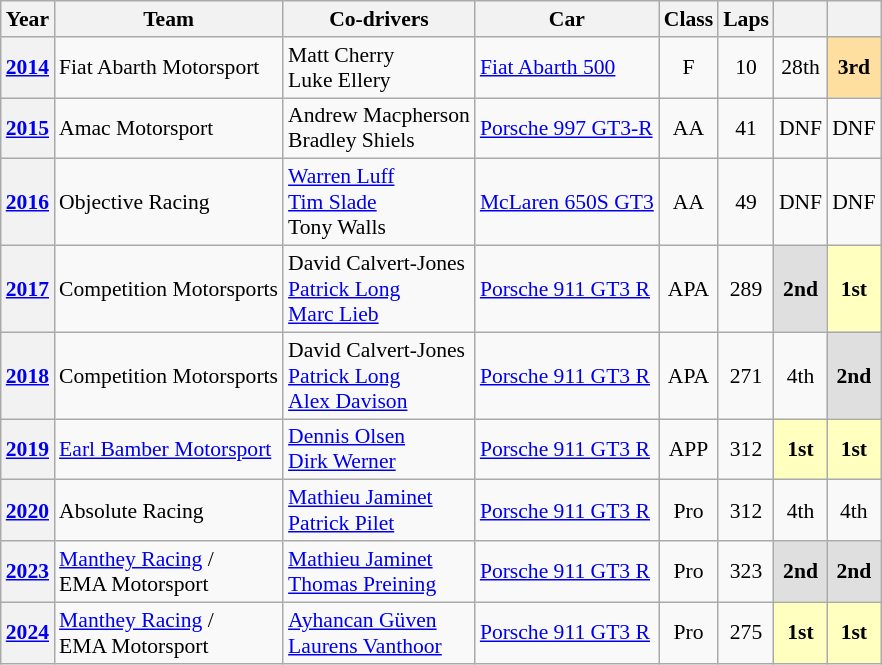<table class="wikitable" style="font-size:90%">
<tr>
<th>Year</th>
<th>Team</th>
<th>Co-drivers</th>
<th>Car</th>
<th>Class</th>
<th>Laps</th>
<th></th>
<th></th>
</tr>
<tr style="text-align:center;">
<th><a href='#'>2014</a></th>
<td align="left"> Fiat Abarth Motorsport</td>
<td align="left"> Matt Cherry<br> Luke Ellery</td>
<td align="left"><a href='#'>Fiat Abarth 500</a></td>
<td>F</td>
<td>10</td>
<td>28th</td>
<td style="background:#ffdf9f;"><strong>3rd</strong></td>
</tr>
<tr style="text-align:center;">
<th><a href='#'>2015</a></th>
<td align="left"> Amac Motorsport</td>
<td align="left"> Andrew Macpherson<br> Bradley Shiels</td>
<td align="left"><a href='#'>Porsche 997 GT3-R</a></td>
<td>AA</td>
<td>41</td>
<td>DNF</td>
<td>DNF</td>
</tr>
<tr style="text-align:center;">
<th><a href='#'>2016</a></th>
<td align="left"> Objective Racing</td>
<td align="left"> <a href='#'>Warren Luff</a><br> <a href='#'>Tim Slade</a><br> Tony Walls</td>
<td align="left"><a href='#'>McLaren 650S GT3</a></td>
<td>AA</td>
<td>49</td>
<td>DNF</td>
<td>DNF</td>
</tr>
<tr style="text-align:center;">
<th><a href='#'>2017</a></th>
<td align="left"> Competition Motorsports</td>
<td align="left"> David Calvert-Jones<br> <a href='#'>Patrick Long</a><br> <a href='#'>Marc Lieb</a></td>
<td align="left"><a href='#'>Porsche 911 GT3 R</a></td>
<td>APA</td>
<td>289</td>
<td style="background:#dfdfdf;"><strong>2nd</strong></td>
<td style="background:#ffffbf;"><strong>1st</strong></td>
</tr>
<tr style="text-align:center;">
<th><a href='#'>2018</a></th>
<td align="left"> Competition Motorsports</td>
<td align="left"> David Calvert-Jones<br> <a href='#'>Patrick Long</a><br> <a href='#'>Alex Davison</a></td>
<td align="left"><a href='#'>Porsche 911 GT3 R</a></td>
<td>APA</td>
<td>271</td>
<td>4th</td>
<td style="background:#dfdfdf;"><strong>2nd</strong></td>
</tr>
<tr style="text-align:center;">
<th><a href='#'>2019</a></th>
<td align="left"> <a href='#'>Earl Bamber Motorsport</a></td>
<td align="left"> <a href='#'>Dennis Olsen</a><br> <a href='#'>Dirk Werner</a></td>
<td align="left"><a href='#'>Porsche 911 GT3 R</a></td>
<td>APP</td>
<td>312</td>
<td style="background:#ffffbf;"><strong>1st</strong></td>
<td style="background:#ffffbf;"><strong>1st</strong></td>
</tr>
<tr style="text-align:center;">
<th><a href='#'>2020</a></th>
<td align="left"> Absolute Racing</td>
<td align="left"> <a href='#'>Mathieu Jaminet</a><br> <a href='#'>Patrick Pilet</a></td>
<td align="left"><a href='#'>Porsche 911 GT3 R</a></td>
<td>Pro</td>
<td>312</td>
<td>4th</td>
<td>4th</td>
</tr>
<tr style="text-align:center;">
<th><a href='#'>2023</a></th>
<td align="left"> <a href='#'>Manthey Racing</a> /<br> EMA Motorsport</td>
<td align="left"> <a href='#'>Mathieu Jaminet</a><br> <a href='#'>Thomas Preining</a></td>
<td align="left"><a href='#'>Porsche 911 GT3 R</a></td>
<td>Pro</td>
<td>323</td>
<td style="background:#dfdfdf;"><strong>2nd</strong></td>
<td style="background:#dfdfdf;"><strong>2nd</strong></td>
</tr>
<tr style="text-align:center;">
<th><a href='#'>2024</a></th>
<td align="left"> <a href='#'>Manthey Racing</a> /<br> EMA Motorsport</td>
<td align="left"> <a href='#'>Ayhancan Güven</a><br> <a href='#'>Laurens Vanthoor</a></td>
<td align="left"><a href='#'>Porsche 911 GT3 R</a></td>
<td>Pro</td>
<td>275</td>
<td style="background:#ffffbf;"><strong>1st</strong></td>
<td style="background:#ffffbf;"><strong>1st</strong></td>
</tr>
</table>
